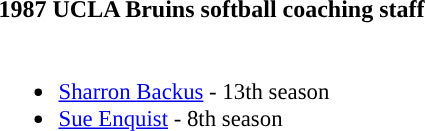<table class="toccolours">
<tr>
<th colspan=9>1987 UCLA Bruins softball coaching staff</th>
</tr>
<tr>
<td style="text-align: left; font-size: 95%;" valign="top"><br><ul><li><a href='#'>Sharron Backus</a> - 13th season</li><li><a href='#'>Sue Enquist</a> - 8th season</li></ul></td>
</tr>
</table>
